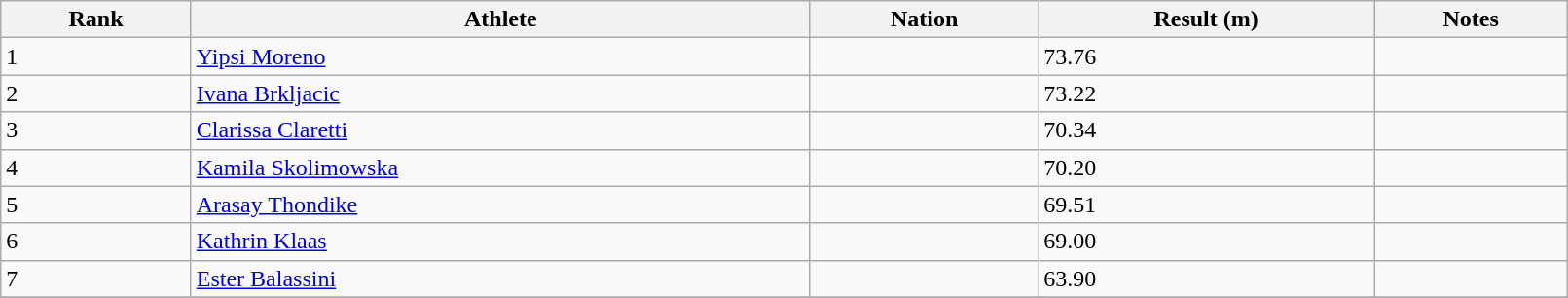<table class="wikitable" style="text=align:center;" width=85%>
<tr>
<th>Rank</th>
<th>Athlete</th>
<th>Nation</th>
<th>Result (m)</th>
<th>Notes</th>
</tr>
<tr>
<td>1</td>
<td><a href='#'>Yipsi Moreno</a></td>
<td></td>
<td>73.76</td>
<td></td>
</tr>
<tr>
<td>2</td>
<td><a href='#'>Ivana Brkljacic</a></td>
<td></td>
<td>73.22</td>
<td></td>
</tr>
<tr>
<td>3</td>
<td><a href='#'>Clarissa Claretti</a></td>
<td></td>
<td>70.34</td>
<td></td>
</tr>
<tr>
<td>4</td>
<td><a href='#'>Kamila Skolimowska</a></td>
<td></td>
<td>70.20</td>
<td></td>
</tr>
<tr>
<td>5</td>
<td><a href='#'>Arasay Thondike</a></td>
<td></td>
<td>69.51</td>
<td></td>
</tr>
<tr>
<td>6</td>
<td><a href='#'>Kathrin Klaas</a></td>
<td></td>
<td>69.00</td>
<td></td>
</tr>
<tr>
<td>7</td>
<td><a href='#'>Ester Balassini</a></td>
<td></td>
<td>63.90</td>
<td></td>
</tr>
<tr>
</tr>
</table>
